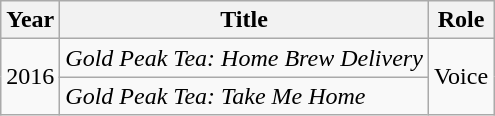<table class="wikitable sortable">
<tr>
<th>Year</th>
<th>Title</th>
<th>Role</th>
</tr>
<tr>
<td rowspan="2">2016</td>
<td><em>Gold Peak Tea: Home Brew Delivery</em></td>
<td rowspan="2">Voice</td>
</tr>
<tr>
<td><em>Gold Peak Tea: Take Me Home</em></td>
</tr>
</table>
